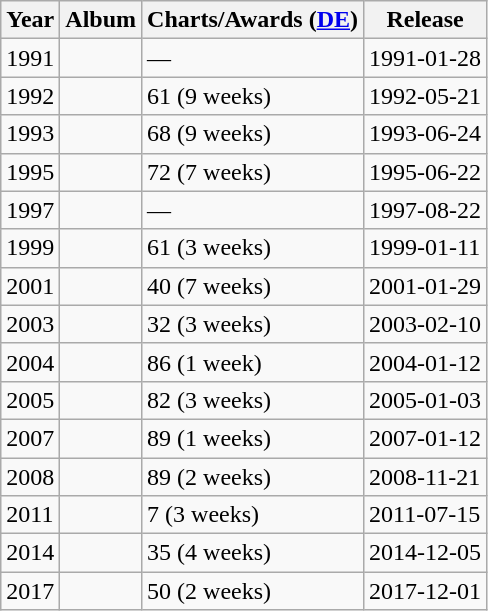<table class="wikitable">
<tr>
<th>Year</th>
<th>Album</th>
<th>Charts/Awards (<a href='#'>DE</a>)</th>
<th>Release</th>
</tr>
<tr>
<td>1991</td>
<td></td>
<td>—</td>
<td>1991-01-28</td>
</tr>
<tr>
<td>1992</td>
<td></td>
<td>61 (9 weeks)</td>
<td>1992-05-21</td>
</tr>
<tr>
<td>1993</td>
<td></td>
<td>68 (9 weeks)</td>
<td>1993-06-24</td>
</tr>
<tr>
<td>1995</td>
<td></td>
<td>72 (7 weeks)</td>
<td>1995-06-22</td>
</tr>
<tr>
<td>1997</td>
<td></td>
<td>—</td>
<td>1997-08-22</td>
</tr>
<tr>
<td>1999</td>
<td></td>
<td>61 (3 weeks)</td>
<td>1999-01-11</td>
</tr>
<tr>
<td>2001</td>
<td></td>
<td>40 (7 weeks)</td>
<td>2001-01-29</td>
</tr>
<tr>
<td>2003</td>
<td></td>
<td>32 (3 weeks)</td>
<td>2003-02-10</td>
</tr>
<tr>
<td>2004</td>
<td></td>
<td>86 (1 week)</td>
<td>2004-01-12</td>
</tr>
<tr>
<td>2005</td>
<td></td>
<td>82 (3 weeks)</td>
<td>2005-01-03</td>
</tr>
<tr>
<td>2007</td>
<td></td>
<td>89 (1 weeks)</td>
<td>2007-01-12</td>
</tr>
<tr>
<td>2008</td>
<td></td>
<td>89 (2 weeks)</td>
<td>2008-11-21</td>
</tr>
<tr>
<td>2011</td>
<td></td>
<td>7 (3 weeks)</td>
<td>2011-07-15</td>
</tr>
<tr>
<td>2014</td>
<td><em></em></td>
<td>35 (4 weeks)</td>
<td>2014-12-05</td>
</tr>
<tr>
<td>2017</td>
<td></td>
<td>50 (2 weeks)</td>
<td>2017-12-01</td>
</tr>
</table>
